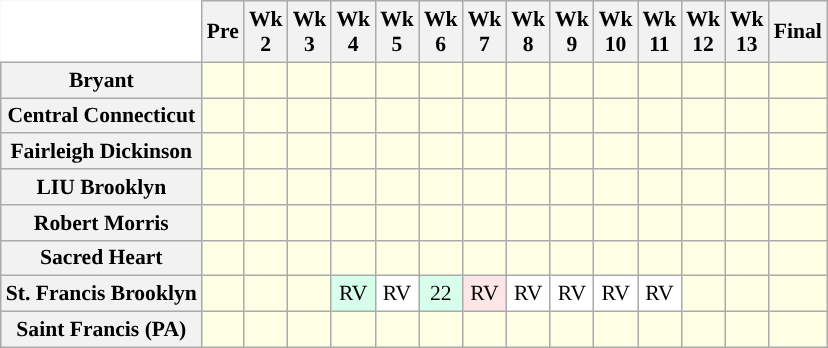<table class="wikitable" style="white-space:nowrap;font-size:90%;">
<tr>
<th style="background:white; border-top-style:hidden; border-left-style:hidden;"> </th>
<th>Pre</th>
<th>Wk<br>2</th>
<th>Wk<br>3</th>
<th>Wk<br>4</th>
<th>Wk<br>5</th>
<th>Wk<br>6</th>
<th>Wk<br>7</th>
<th>Wk<br>8</th>
<th>Wk<br>9</th>
<th>Wk<br>10</th>
<th>Wk<br>11</th>
<th>Wk<br>12</th>
<th>Wk<br>13</th>
<th>Final</th>
</tr>
<tr style="text-align:center;">
<th style="background:#">Bryant</th>
<td style="background:#FFFFE6;"></td>
<td style="background:#FFFFE6;"></td>
<td style="background:#FFFFE6;"></td>
<td style="background:#FFFFE6;"></td>
<td style="background:#FFFFE6;"></td>
<td style="background:#FFFFE6;"></td>
<td style="background:#FFFFE6;"></td>
<td style="background:#FFFFE6;"></td>
<td style="background:#FFFFE6;"></td>
<td style="background:#FFFFE6;"></td>
<td style="background:#FFFFE6;"></td>
<td style="background:#FFFFE6;"></td>
<td style="background:#FFFFE6;"></td>
<td style="background:#FFFFE6;"></td>
</tr>
<tr style="text-align:center;">
<th style="background:#">Central Connecticut</th>
<td style="background:#FFFFE6;"></td>
<td style="background:#FFFFE6;"></td>
<td style="background:#FFFFE6;"></td>
<td style="background:#FFFFE6;"></td>
<td style="background:#FFFFE6;"></td>
<td style="background:#FFFFE6;"></td>
<td style="background:#FFFFE6;"></td>
<td style="background:#FFFFE6;"></td>
<td style="background:#FFFFE6;"></td>
<td style="background:#FFFFE6;"></td>
<td style="background:#FFFFE6;"></td>
<td style="background:#FFFFE6;"></td>
<td style="background:#FFFFE6;"></td>
<td style="background:#FFFFE6;"></td>
</tr>
<tr style="text-align:center;">
<th style="background:#">Fairleigh Dickinson</th>
<td style="background:#FFFFE6;"></td>
<td style="background:#FFFFE6;"></td>
<td style="background:#FFFFE6;"></td>
<td style="background:#FFFFE6;"></td>
<td style="background:#FFFFE6;"></td>
<td style="background:#FFFFE6;"></td>
<td style="background:#FFFFE6;"></td>
<td style="background:#FFFFE6;"></td>
<td style="background:#FFFFE6;"></td>
<td style="background:#FFFFE6;"></td>
<td style="background:#FFFFE6;"></td>
<td style="background:#FFFFE6;"></td>
<td style="background:#FFFFE6;"></td>
<td style="background:#FFFFE6;"></td>
</tr>
<tr style="text-align:center;">
<th style="background:#">LIU Brooklyn</th>
<td style="background:#FFFFE6;"></td>
<td style="background:#FFFFE6;"></td>
<td style="background:#FFFFE6;"></td>
<td style="background:#FFFFE6;"></td>
<td style="background:#FFFFE6;"></td>
<td style="background:#FFFFE6;"></td>
<td style="background:#FFFFE6;"></td>
<td style="background:#FFFFE6;"></td>
<td style="background:#FFFFE6;"></td>
<td style="background:#FFFFE6;"></td>
<td style="background:#FFFFE6;"></td>
<td style="background:#FFFFE6;"></td>
<td style="background:#FFFFE6;"></td>
<td style="background:#FFFFE6;"></td>
</tr>
<tr style="text-align:center;">
<th style="background:#">Robert Morris</th>
<td style="background:#FFFFE6;"></td>
<td style="background:#FFFFE6;"></td>
<td style="background:#FFFFE6;"></td>
<td style="background:#FFFFE6;"></td>
<td style="background:#FFFFE6;"></td>
<td style="background:#FFFFE6;"></td>
<td style="background:#FFFFE6;"></td>
<td style="background:#FFFFE6;"></td>
<td style="background:#FFFFE6;"></td>
<td style="background:#FFFFE6;"></td>
<td style="background:#FFFFE6;"></td>
<td style="background:#FFFFE6;"></td>
<td style="background:#FFFFE6;"></td>
<td style="background:#FFFFE6;"></td>
</tr>
<tr style="text-align:center;">
<th style="background:#">Sacred Heart</th>
<td style="background:#FFFFE6;"></td>
<td style="background:#FFFFE6;"></td>
<td style="background:#FFFFE6;"></td>
<td style="background:#FFFFE6;"></td>
<td style="background:#FFFFE6;"></td>
<td style="background:#FFFFE6;"></td>
<td style="background:#FFFFE6;"></td>
<td style="background:#FFFFE6;"></td>
<td style="background:#FFFFE6;"></td>
<td style="background:#FFFFE6;"></td>
<td style="background:#FFFFE6;"></td>
<td style="background:#FFFFE6;"></td>
<td style="background:#FFFFE6;"></td>
<td style="background:#FFFFE6;"></td>
</tr>
<tr style="text-align:center;">
<th style="background:#">St. Francis Brooklyn</th>
<td style="background:#FFFFE6;"></td>
<td style="background:#FFFFE6;"></td>
<td style="background:#FFFFE6;"></td>
<td style="background:#D8FFEB;"> RV</td>
<td style="background:#FFF;"> RV</td>
<td style="background:#D8FFEB;"> 22</td>
<td style="background:#FFE6E6;"> RV</td>
<td style="background:#FFF;"> RV</td>
<td style="background:#FFF;"> RV</td>
<td style="background:#FFF;"> RV</td>
<td style="background:#FFF;"> RV</td>
<td style="background:#FFFFE6;"></td>
<td style="background:#FFFFE6;"></td>
<td style="background:#FFFFE6;"></td>
</tr>
<tr style="text-align:center;">
<th style="background:#">Saint Francis (PA)</th>
<td style="background:#FFFFE6;"></td>
<td style="background:#FFFFE6;"></td>
<td style="background:#FFFFE6;"></td>
<td style="background:#FFFFE6;"></td>
<td style="background:#FFFFE6;"></td>
<td style="background:#FFFFE6;"></td>
<td style="background:#FFFFE6;"></td>
<td style="background:#FFFFE6;"></td>
<td style="background:#FFFFE6;"></td>
<td style="background:#FFFFE6;"></td>
<td style="background:#FFFFE6;"></td>
<td style="background:#FFFFE6;"></td>
<td style="background:#FFFFE6;"></td>
<td style="background:#FFFFE6;"></td>
</tr>
</table>
